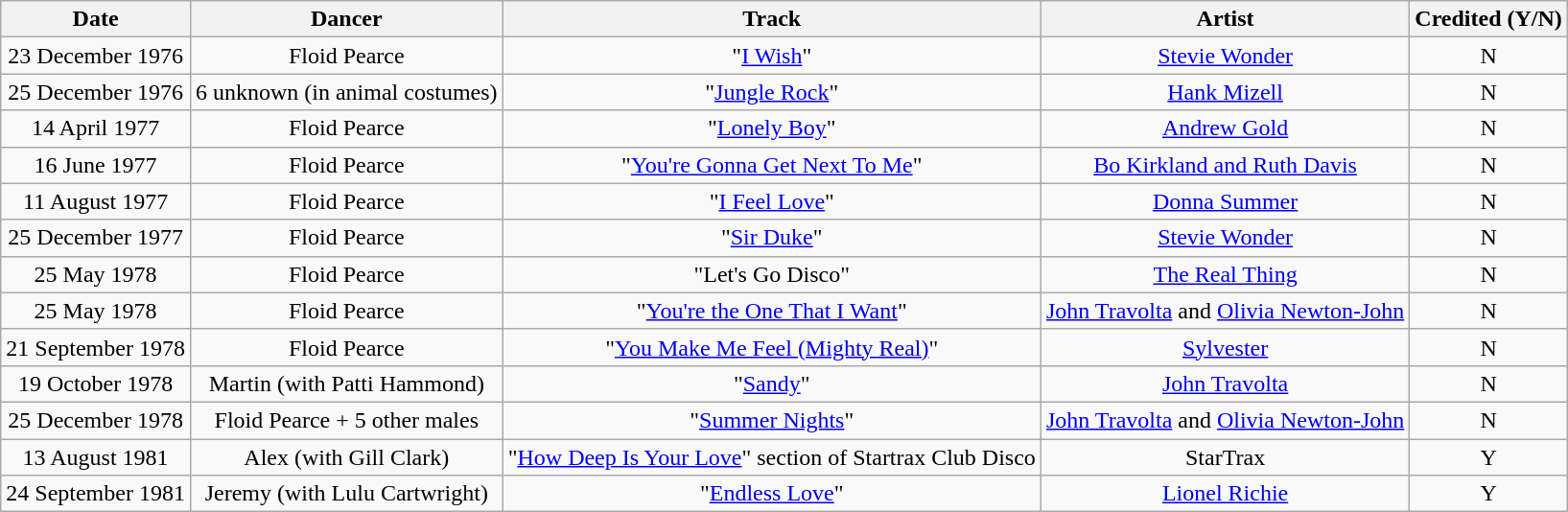<table class="wikitable" style="text-align: center;">
<tr>
<th>Date</th>
<th>Dancer</th>
<th>Track</th>
<th>Artist</th>
<th>Credited (Y/N)</th>
</tr>
<tr>
<td>23 December 1976</td>
<td>Floid Pearce</td>
<td>"<a href='#'>I Wish</a>"</td>
<td><a href='#'>Stevie Wonder</a></td>
<td>N</td>
</tr>
<tr>
<td>25 December 1976</td>
<td>6 unknown (in animal costumes)</td>
<td>"<a href='#'>Jungle Rock</a>"</td>
<td><a href='#'>Hank Mizell</a></td>
<td>N</td>
</tr>
<tr>
<td>14 April 1977</td>
<td>Floid Pearce</td>
<td>"<a href='#'>Lonely Boy</a>"</td>
<td><a href='#'>Andrew Gold</a></td>
<td>N</td>
</tr>
<tr>
<td>16 June 1977</td>
<td>Floid Pearce</td>
<td>"<a href='#'>You're Gonna Get Next To Me</a>"</td>
<td><a href='#'>Bo Kirkland and Ruth Davis</a></td>
<td>N</td>
</tr>
<tr>
<td>11 August 1977</td>
<td>Floid Pearce</td>
<td>"<a href='#'>I Feel Love</a>"</td>
<td><a href='#'>Donna Summer</a></td>
<td>N</td>
</tr>
<tr>
<td>25 December 1977</td>
<td>Floid Pearce</td>
<td>"<a href='#'>Sir Duke</a>"</td>
<td><a href='#'>Stevie Wonder</a></td>
<td>N</td>
</tr>
<tr>
<td>25 May 1978</td>
<td>Floid Pearce</td>
<td>"Let's Go Disco"</td>
<td><a href='#'>The Real Thing</a></td>
<td>N</td>
</tr>
<tr>
<td>25 May 1978</td>
<td>Floid Pearce</td>
<td>"<a href='#'>You're the One That I Want</a>"</td>
<td><a href='#'>John Travolta</a> and <a href='#'>Olivia Newton-John</a></td>
<td>N</td>
</tr>
<tr>
<td>21 September 1978</td>
<td>Floid Pearce</td>
<td>"<a href='#'>You Make Me Feel (Mighty Real)</a>"</td>
<td><a href='#'>Sylvester</a></td>
<td>N</td>
</tr>
<tr>
<td>19 October 1978</td>
<td>Martin (with Patti Hammond)</td>
<td>"<a href='#'>Sandy</a>"</td>
<td><a href='#'>John Travolta</a></td>
<td>N</td>
</tr>
<tr>
<td>25 December 1978</td>
<td>Floid Pearce + 5 other males</td>
<td>"<a href='#'>Summer Nights</a>"</td>
<td><a href='#'>John Travolta</a> and <a href='#'>Olivia Newton-John</a></td>
<td>N</td>
</tr>
<tr>
<td>13 August 1981</td>
<td>Alex (with Gill Clark)</td>
<td>"<a href='#'>How Deep Is Your Love</a>" section of Startrax Club Disco</td>
<td>StarTrax</td>
<td>Y</td>
</tr>
<tr>
<td>24 September 1981</td>
<td>Jeremy (with Lulu Cartwright)</td>
<td>"<a href='#'>Endless Love</a>"</td>
<td><a href='#'>Lionel Richie</a></td>
<td>Y</td>
</tr>
</table>
